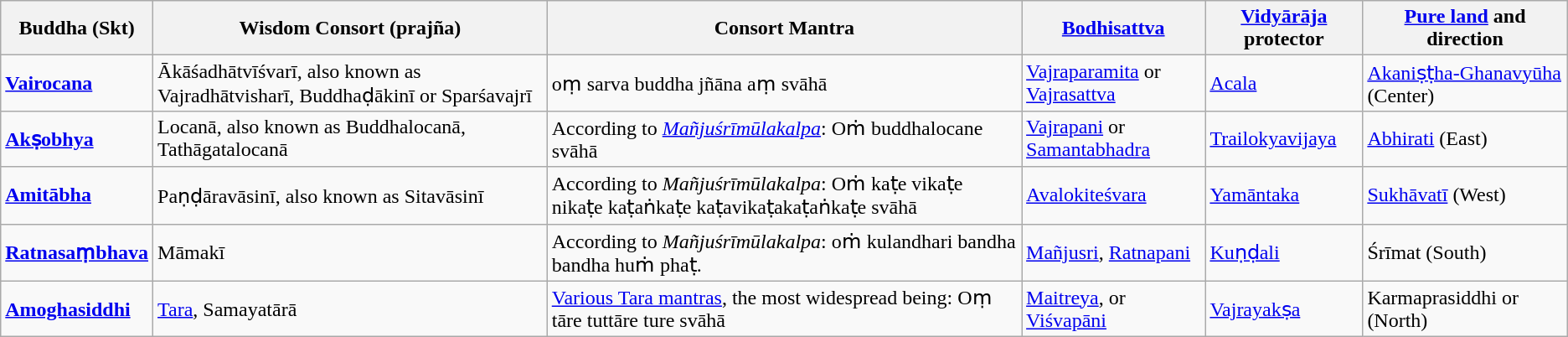<table class="wikitable">
<tr>
<th>Buddha (Skt)</th>
<th>Wisdom Consort (prajña)</th>
<th>Consort Mantra </th>
<th><a href='#'>Bodhisattva</a></th>
<th><a href='#'>Vidyārāja</a> protector </th>
<th><a href='#'>Pure land</a> and direction</th>
</tr>
<tr>
<td><strong><a href='#'>Vairocana</a></strong></td>
<td>Ākāśadhātvīśvarī, also known as Vajradhātvisharī, Buddhaḍākinī or Sparśavajrī</td>
<td>oṃ sarva buddha jñāna aṃ svāhā</td>
<td><a href='#'>Vajraparamita</a> or <a href='#'>Vajrasattva</a></td>
<td><a href='#'>Acala</a></td>
<td><a href='#'>Akaniṣṭha-Ghanavyūha</a> (Center)</td>
</tr>
<tr>
<td><strong><a href='#'>Akṣobhya</a></strong></td>
<td>Locanā, also known as Buddhalocanā, Tathāgatalocanā</td>
<td>According to <a href='#'><em>Mañjuśrīmūlakalpa</em></a>: Oṁ  buddhalocane svāhā</td>
<td><a href='#'>Vajrapani</a> or <a href='#'>Samantabhadra</a></td>
<td><a href='#'>Trailokyavijaya</a></td>
<td><a href='#'>Abhirati</a> (East)</td>
</tr>
<tr>
<td><strong><a href='#'>Amitābha</a></strong></td>
<td>Paṇḍāravāsinī, also known as Sitavāsinī</td>
<td>According to <em>Mañjuśrīmūlakalpa</em>: Oṁ kaṭe vikaṭe nikaṭe kaṭaṅkaṭe kaṭavikaṭakaṭaṅkaṭe svāhā</td>
<td><a href='#'>Avalokiteśvara</a></td>
<td><a href='#'>Yamāntaka</a></td>
<td><a href='#'>Sukhāvatī</a> (West)</td>
</tr>
<tr>
<td><strong><a href='#'>Ratnasaṃbhava</a></strong></td>
<td>Māmakī</td>
<td>According to <em>Mañjuśrīmūlakalpa</em>: oṁ kulandhari bandha bandha huṁ phaṭ.</td>
<td><a href='#'>Mañjusri</a>, <a href='#'>Ratnapani</a></td>
<td><a href='#'>Kuṇḍali</a></td>
<td>Śrīmat (South)</td>
</tr>
<tr>
<td><strong><a href='#'>Amoghasiddhi</a></strong></td>
<td><a href='#'>Tara</a>, Samayatārā</td>
<td><a href='#'>Various Tara mantras</a>, the most widespread being: Oṃ tāre tuttāre ture svāhā</td>
<td><a href='#'>Maitreya</a>, or <a href='#'>Viśvapāni</a></td>
<td><a href='#'>Vajrayakṣa</a></td>
<td>Karmaprasiddhi or  (North)</td>
</tr>
</table>
